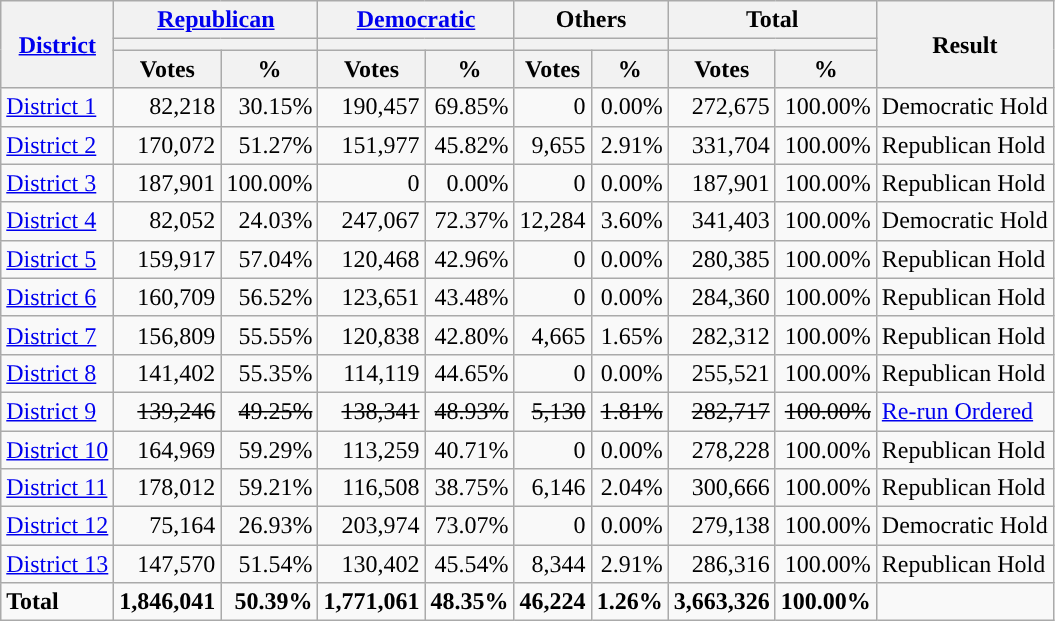<table class="wikitable plainrowheaders sortable" style="font-size:100%; text-align:right;">
<tr>
<th scope=col rowspan=3><a href='#'>District</a></th>
<th scope=col colspan=2><a href='#'>Republican</a></th>
<th scope=col colspan=2><a href='#'>Democratic</a></th>
<th scope=col colspan=2>Others</th>
<th scope=col colspan=2>Total</th>
<th scope=col rowspan=3>Result</th>
</tr>
<tr>
<th scope=col colspan=2 style="background:"></th>
<th scope=col colspan=2 style="background:"></th>
<th scope=col colspan=2></th>
<th scope=col colspan=2></th>
</tr>
<tr>
<th scope=col data-sort-type="number">Votes</th>
<th scope=col data-sort-type="number">%</th>
<th scope=col data-sort-type="number">Votes</th>
<th scope=col data-sort-type="number">%</th>
<th scope=col data-sort-type="number">Votes</th>
<th scope=col data-sort-type="number">%</th>
<th scope=col data-sort-type="number">Votes</th>
<th scope=col data-sort-type="number">%</th>
</tr>
<tr>
<td align=left><a href='#'>District 1</a></td>
<td>82,218</td>
<td>30.15%</td>
<td>190,457</td>
<td>69.85%</td>
<td>0</td>
<td>0.00%</td>
<td>272,675</td>
<td>100.00%</td>
<td align=left>Democratic Hold</td>
</tr>
<tr>
<td align=left><a href='#'>District 2</a></td>
<td>170,072</td>
<td>51.27%</td>
<td>151,977</td>
<td>45.82%</td>
<td>9,655</td>
<td>2.91%</td>
<td>331,704</td>
<td>100.00%</td>
<td align=left>Republican Hold</td>
</tr>
<tr>
<td align=left><a href='#'>District 3</a></td>
<td>187,901</td>
<td>100.00%</td>
<td>0</td>
<td>0.00%</td>
<td>0</td>
<td>0.00%</td>
<td>187,901</td>
<td>100.00%</td>
<td align=left>Republican Hold</td>
</tr>
<tr>
<td align=left><a href='#'>District 4</a></td>
<td>82,052</td>
<td>24.03%</td>
<td>247,067</td>
<td>72.37%</td>
<td>12,284</td>
<td>3.60%</td>
<td>341,403</td>
<td>100.00%</td>
<td align=left>Democratic Hold</td>
</tr>
<tr>
<td align=left><a href='#'>District 5</a></td>
<td>159,917</td>
<td>57.04%</td>
<td>120,468</td>
<td>42.96%</td>
<td>0</td>
<td>0.00%</td>
<td>280,385</td>
<td>100.00%</td>
<td align=left>Republican Hold</td>
</tr>
<tr>
<td align=left><a href='#'>District 6</a></td>
<td>160,709</td>
<td>56.52%</td>
<td>123,651</td>
<td>43.48%</td>
<td>0</td>
<td>0.00%</td>
<td>284,360</td>
<td>100.00%</td>
<td align=left>Republican Hold</td>
</tr>
<tr>
<td align=left><a href='#'>District 7</a></td>
<td>156,809</td>
<td>55.55%</td>
<td>120,838</td>
<td>42.80%</td>
<td>4,665</td>
<td>1.65%</td>
<td>282,312</td>
<td>100.00%</td>
<td align=left>Republican Hold</td>
</tr>
<tr>
<td align=left><a href='#'>District 8</a></td>
<td>141,402</td>
<td>55.35%</td>
<td>114,119</td>
<td>44.65%</td>
<td>0</td>
<td>0.00%</td>
<td>255,521</td>
<td>100.00%</td>
<td align=left>Republican Hold</td>
</tr>
<tr>
<td align=left><a href='#'>District 9</a></td>
<td><s>139,246</s></td>
<td><s>49.25%</s></td>
<td><s>138,341</s></td>
<td><s>48.93%</s></td>
<td><s>5,130</s></td>
<td><s>1.81%</s></td>
<td><s>282,717</s></td>
<td><s>100.00%</s></td>
<td align=left><a href='#'>Re-run Ordered</a></td>
</tr>
<tr>
<td align=left><a href='#'>District 10</a></td>
<td>164,969</td>
<td>59.29%</td>
<td>113,259</td>
<td>40.71%</td>
<td>0</td>
<td>0.00%</td>
<td>278,228</td>
<td>100.00%</td>
<td align=left>Republican Hold</td>
</tr>
<tr>
<td align=left><a href='#'>District 11</a></td>
<td>178,012</td>
<td>59.21%</td>
<td>116,508</td>
<td>38.75%</td>
<td>6,146</td>
<td>2.04%</td>
<td>300,666</td>
<td>100.00%</td>
<td align=left>Republican Hold</td>
</tr>
<tr>
<td align=left><a href='#'>District 12</a></td>
<td>75,164</td>
<td>26.93%</td>
<td>203,974</td>
<td>73.07%</td>
<td>0</td>
<td>0.00%</td>
<td>279,138</td>
<td>100.00%</td>
<td align=left>Democratic Hold</td>
</tr>
<tr>
<td align=left><a href='#'>District 13</a></td>
<td>147,570</td>
<td>51.54%</td>
<td>130,402</td>
<td>45.54%</td>
<td>8,344</td>
<td>2.91%</td>
<td>286,316</td>
<td>100.00%</td>
<td align=left>Republican Hold</td>
</tr>
<tr class="sortbottom" style="font-weight:bold">
<td align=left>Total</td>
<td>1,846,041</td>
<td>50.39%</td>
<td>1,771,061</td>
<td>48.35%</td>
<td>46,224</td>
<td>1.26%</td>
<td>3,663,326</td>
<td>100.00%</td>
<td></td>
</tr>
</table>
